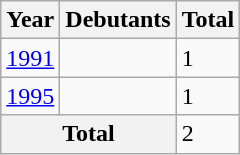<table class="wikitable" style>
<tr>
<th>Year</th>
<th>Debutants</th>
<th>Total</th>
</tr>
<tr>
<td><a href='#'>1991</a></td>
<td></td>
<td>1</td>
</tr>
<tr>
<td><a href='#'>1995</a></td>
<td></td>
<td>1</td>
</tr>
<tr>
<th colspan=2>Total</th>
<td>2</td>
</tr>
</table>
